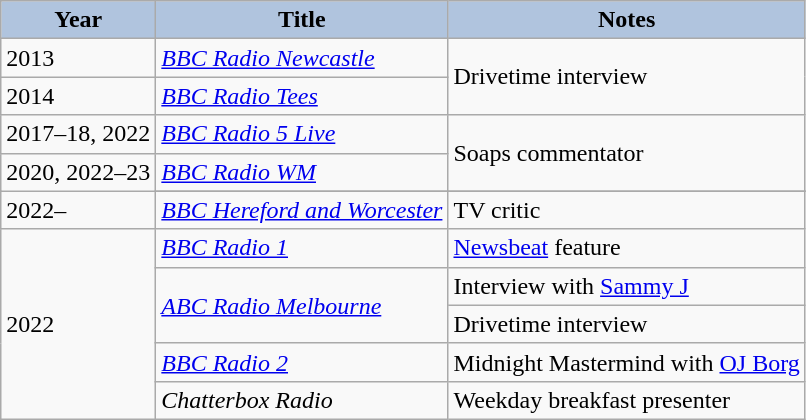<table class="wikitable">
<tr>
<th style="background:#B0C4DE;">Year</th>
<th style="background:#B0C4DE;">Title</th>
<th style="background:#B0C4DE;">Notes</th>
</tr>
<tr>
<td>2013</td>
<td><em><a href='#'>BBC Radio Newcastle</a></em></td>
<td rowspan=2>Drivetime interview</td>
</tr>
<tr>
<td>2014</td>
<td><em><a href='#'>BBC Radio Tees</a></em></td>
</tr>
<tr>
<td>2017–18, 2022</td>
<td><em><a href='#'>BBC Radio 5 Live</a></em></td>
<td rowspan="2">Soaps commentator</td>
</tr>
<tr>
<td>2020, 2022–23</td>
<td rowspan="1"><em><a href='#'>BBC Radio WM</a></em></td>
</tr>
<tr>
<td rowspan="2">2022–</td>
</tr>
<tr>
<td><em><a href='#'>BBC Hereford and Worcester</a></em></td>
<td>TV critic</td>
</tr>
<tr>
<td rowspan="5">2022</td>
<td><em><a href='#'>BBC Radio 1</a></em></td>
<td><a href='#'>Newsbeat</a> feature</td>
</tr>
<tr>
<td rowspan=2><em><a href='#'>ABC Radio Melbourne</a></em></td>
<td>Interview with <a href='#'>Sammy J</a></td>
</tr>
<tr>
<td>Drivetime interview</td>
</tr>
<tr>
<td><em><a href='#'>BBC Radio 2</a></em></td>
<td>Midnight Mastermind with <a href='#'>OJ Borg</a></td>
</tr>
<tr>
<td><em>Chatterbox Radio</em></td>
<td>Weekday breakfast presenter</td>
</tr>
</table>
